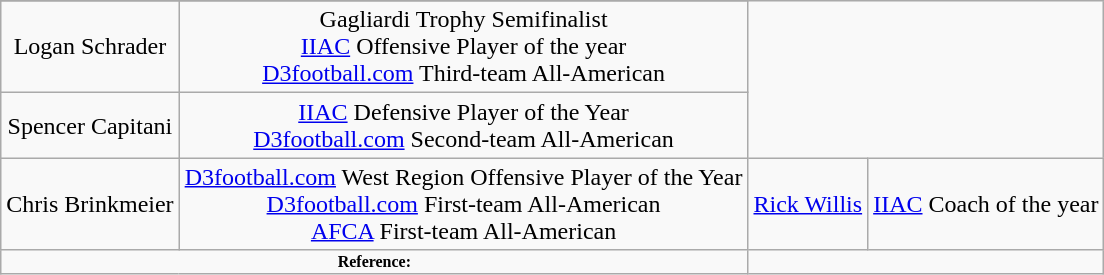<table class="wikitable sortable sortable" style="text-align: center">
<tr align=center>
</tr>
<tr>
<td>Logan Schrader</td>
<td>Gagliardi Trophy Semifinalist<br><a href='#'>IIAC</a> Offensive Player of the year<br><a href='#'>D3football.com</a> Third-team All-American</td>
</tr>
<tr>
<td>Spencer Capitani</td>
<td><a href='#'>IIAC</a> Defensive Player of the Year<br><a href='#'>D3football.com</a> Second-team All-American</td>
</tr>
<tr>
<td>Chris Brinkmeier</td>
<td><a href='#'>D3football.com</a> West Region Offensive Player of the Year<br><a href='#'>D3football.com</a> First-team All-American<br><a href='#'>AFCA</a> First-team All-American<br></td>
<td><a href='#'>Rick Willis</a></td>
<td><a href='#'>IIAC</a> Coach of the year</td>
</tr>
<tr class="sortbottom">
<td colspan="2"  style="font-size:8pt; text-align:center;"><strong>Reference:</strong></td>
</tr>
</table>
